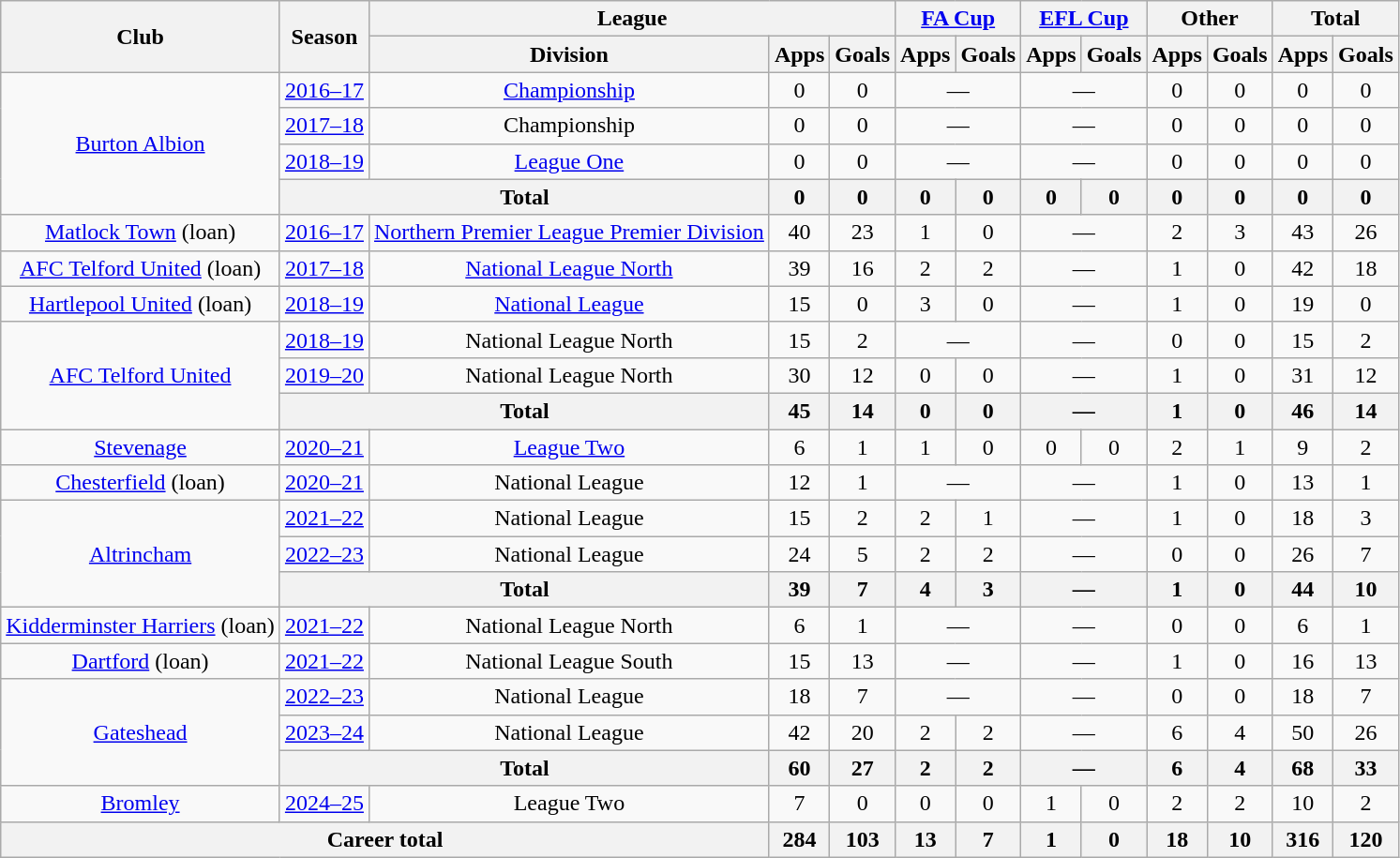<table class="wikitable" style="text-align: center;">
<tr>
<th rowspan="2">Club</th>
<th rowspan="2">Season</th>
<th colspan="3">League</th>
<th colspan="2"><a href='#'>FA Cup</a></th>
<th colspan="2"><a href='#'>EFL Cup</a></th>
<th colspan="2">Other</th>
<th colspan="2">Total</th>
</tr>
<tr>
<th>Division</th>
<th>Apps</th>
<th>Goals</th>
<th>Apps</th>
<th>Goals</th>
<th>Apps</th>
<th>Goals</th>
<th>Apps</th>
<th>Goals</th>
<th>Apps</th>
<th>Goals</th>
</tr>
<tr>
<td rowspan="4"><a href='#'>Burton Albion</a></td>
<td><a href='#'>2016–17</a></td>
<td><a href='#'>Championship</a></td>
<td>0</td>
<td>0</td>
<td colspan="2">—</td>
<td colspan="2">—</td>
<td>0</td>
<td>0</td>
<td>0</td>
<td>0</td>
</tr>
<tr>
<td><a href='#'>2017–18</a></td>
<td>Championship</td>
<td>0</td>
<td>0</td>
<td colspan="2">—</td>
<td colspan="2">—</td>
<td>0</td>
<td>0</td>
<td>0</td>
<td>0</td>
</tr>
<tr>
<td><a href='#'>2018–19</a></td>
<td><a href='#'>League One</a></td>
<td>0</td>
<td>0</td>
<td colspan="2">—</td>
<td colspan="2">—</td>
<td>0</td>
<td>0</td>
<td>0</td>
<td>0</td>
</tr>
<tr>
<th colspan="2">Total</th>
<th>0</th>
<th>0</th>
<th>0</th>
<th>0</th>
<th>0</th>
<th>0</th>
<th>0</th>
<th>0</th>
<th>0</th>
<th>0</th>
</tr>
<tr>
<td><a href='#'>Matlock Town</a> (loan)</td>
<td><a href='#'>2016–17</a></td>
<td><a href='#'>Northern Premier League Premier Division</a></td>
<td>40</td>
<td>23</td>
<td>1</td>
<td>0</td>
<td colspan="2">—</td>
<td>2</td>
<td>3</td>
<td>43</td>
<td>26</td>
</tr>
<tr>
<td rowspan="1"><a href='#'>AFC Telford United</a> (loan)</td>
<td><a href='#'>2017–18</a></td>
<td><a href='#'>National League North</a></td>
<td>39</td>
<td>16</td>
<td>2</td>
<td>2</td>
<td colspan="2">—</td>
<td>1</td>
<td>0</td>
<td>42</td>
<td>18</td>
</tr>
<tr>
<td rowspan="1"><a href='#'>Hartlepool United</a> (loan)</td>
<td><a href='#'>2018–19</a></td>
<td><a href='#'>National League</a></td>
<td>15</td>
<td>0</td>
<td>3</td>
<td>0</td>
<td colspan="2">—</td>
<td>1</td>
<td>0</td>
<td>19</td>
<td>0</td>
</tr>
<tr>
<td rowspan="3"><a href='#'>AFC Telford United</a></td>
<td><a href='#'>2018–19</a></td>
<td>National League North</td>
<td>15</td>
<td>2</td>
<td colspan="2">—</td>
<td colspan="2">—</td>
<td>0</td>
<td>0</td>
<td>15</td>
<td>2</td>
</tr>
<tr>
<td><a href='#'>2019–20</a></td>
<td>National League North</td>
<td>30</td>
<td>12</td>
<td>0</td>
<td>0</td>
<td colspan="2">—</td>
<td>1</td>
<td>0</td>
<td>31</td>
<td>12</td>
</tr>
<tr>
<th colspan="2">Total</th>
<th>45</th>
<th>14</th>
<th>0</th>
<th>0</th>
<th colspan="2">—</th>
<th>1</th>
<th>0</th>
<th>46</th>
<th>14</th>
</tr>
<tr>
<td><a href='#'>Stevenage</a></td>
<td><a href='#'>2020–21</a></td>
<td><a href='#'>League Two</a></td>
<td>6</td>
<td>1</td>
<td>1</td>
<td>0</td>
<td>0</td>
<td>0</td>
<td>2</td>
<td>1</td>
<td>9</td>
<td>2</td>
</tr>
<tr>
<td><a href='#'>Chesterfield</a> (loan)</td>
<td><a href='#'>2020–21</a></td>
<td>National League</td>
<td>12</td>
<td>1</td>
<td colspan="2">—</td>
<td colspan="2">—</td>
<td>1</td>
<td>0</td>
<td>13</td>
<td>1</td>
</tr>
<tr>
<td rowspan="3"><a href='#'>Altrincham</a></td>
<td><a href='#'>2021–22</a></td>
<td>National League</td>
<td>15</td>
<td>2</td>
<td>2</td>
<td>1</td>
<td colspan="2">—</td>
<td>1</td>
<td>0</td>
<td>18</td>
<td>3</td>
</tr>
<tr>
<td><a href='#'>2022–23</a></td>
<td>National League</td>
<td>24</td>
<td>5</td>
<td>2</td>
<td>2</td>
<td colspan="2">—</td>
<td>0</td>
<td>0</td>
<td>26</td>
<td>7</td>
</tr>
<tr>
<th colspan="2">Total</th>
<th>39</th>
<th>7</th>
<th>4</th>
<th>3</th>
<th colspan="2">—</th>
<th>1</th>
<th>0</th>
<th>44</th>
<th>10</th>
</tr>
<tr>
<td><a href='#'>Kidderminster Harriers</a> (loan)</td>
<td><a href='#'>2021–22</a></td>
<td>National League North</td>
<td>6</td>
<td>1</td>
<td colspan="2">—</td>
<td colspan="2">—</td>
<td>0</td>
<td>0</td>
<td>6</td>
<td>1</td>
</tr>
<tr>
<td><a href='#'>Dartford</a> (loan)</td>
<td><a href='#'>2021–22</a></td>
<td>National League South</td>
<td>15</td>
<td>13</td>
<td colspan="2">—</td>
<td colspan="2">—</td>
<td>1</td>
<td>0</td>
<td>16</td>
<td>13</td>
</tr>
<tr>
<td rowspan="3"><a href='#'>Gateshead</a></td>
<td><a href='#'>2022–23</a></td>
<td>National League</td>
<td>18</td>
<td>7</td>
<td colspan="2">—</td>
<td colspan="2">—</td>
<td>0</td>
<td>0</td>
<td>18</td>
<td>7</td>
</tr>
<tr>
<td><a href='#'>2023–24</a></td>
<td>National League</td>
<td>42</td>
<td>20</td>
<td>2</td>
<td>2</td>
<td colspan="2">—</td>
<td>6</td>
<td>4</td>
<td>50</td>
<td>26</td>
</tr>
<tr>
<th colspan=2>Total</th>
<th>60</th>
<th>27</th>
<th>2</th>
<th>2</th>
<th colspan="2">—</th>
<th>6</th>
<th>4</th>
<th>68</th>
<th>33</th>
</tr>
<tr>
<td><a href='#'>Bromley</a></td>
<td><a href='#'>2024–25</a></td>
<td>League Two</td>
<td>7</td>
<td>0</td>
<td>0</td>
<td>0</td>
<td>1</td>
<td>0</td>
<td>2</td>
<td>2</td>
<td>10</td>
<td>2</td>
</tr>
<tr>
<th colspan=3>Career total</th>
<th>284</th>
<th>103</th>
<th>13</th>
<th>7</th>
<th>1</th>
<th>0</th>
<th>18</th>
<th>10</th>
<th>316</th>
<th>120</th>
</tr>
</table>
